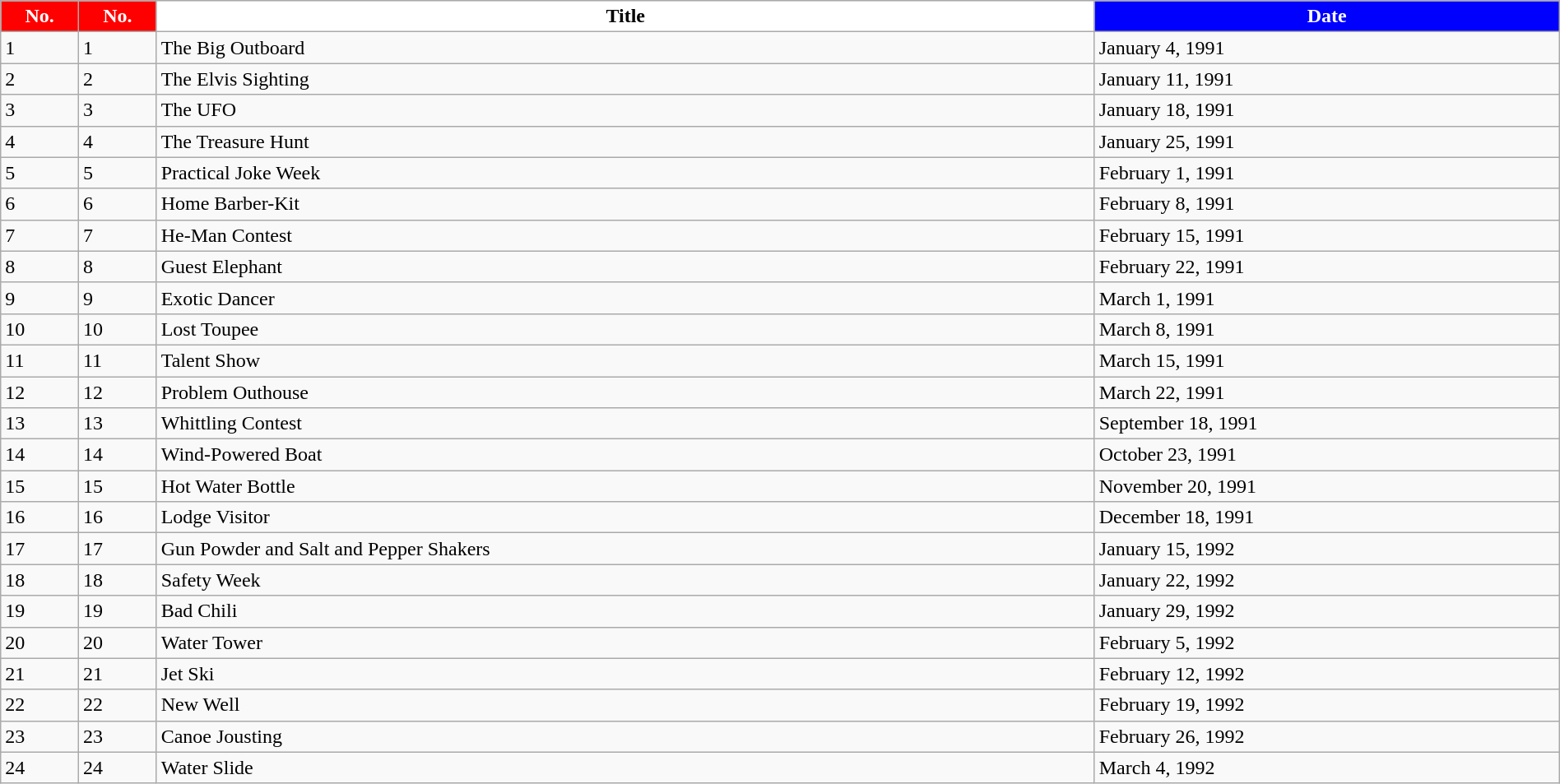<table class="wikitable plainrowheaders" style="width:100%; margin:auto;">
<tr>
<th style="background:red; color:#FFFFFF; width:5%">No.</th>
<th style="background:red; color:#FFFFFF; width:5%">No.</th>
<th style="background:white; color:#black">Title</th>
<th style="background:blue; color:#FFFFFF">Date</th>
</tr>
<tr>
<td>1</td>
<td>1</td>
<td>The Big Outboard</td>
<td>January 4, 1991</td>
</tr>
<tr>
<td>2</td>
<td>2</td>
<td>The Elvis Sighting</td>
<td>January 11, 1991</td>
</tr>
<tr>
<td>3</td>
<td>3</td>
<td>The UFO</td>
<td>January 18, 1991</td>
</tr>
<tr>
<td>4</td>
<td>4</td>
<td>The Treasure Hunt</td>
<td>January 25, 1991</td>
</tr>
<tr>
<td>5</td>
<td>5</td>
<td>Practical Joke Week</td>
<td>February 1, 1991</td>
</tr>
<tr>
<td>6</td>
<td>6</td>
<td>Home Barber-Kit</td>
<td>February 8, 1991</td>
</tr>
<tr>
<td>7</td>
<td>7</td>
<td>He-Man Contest</td>
<td>February 15, 1991</td>
</tr>
<tr>
<td>8</td>
<td>8</td>
<td>Guest Elephant</td>
<td>February 22, 1991</td>
</tr>
<tr>
<td>9</td>
<td>9</td>
<td>Exotic Dancer</td>
<td>March 1, 1991</td>
</tr>
<tr>
<td>10</td>
<td>10</td>
<td>Lost Toupee</td>
<td>March 8, 1991</td>
</tr>
<tr>
<td>11</td>
<td>11</td>
<td>Talent Show</td>
<td>March 15, 1991</td>
</tr>
<tr>
<td>12</td>
<td>12</td>
<td>Problem Outhouse</td>
<td>March 22, 1991</td>
</tr>
<tr>
<td>13</td>
<td>13</td>
<td>Whittling Contest</td>
<td>September 18, 1991</td>
</tr>
<tr>
<td>14</td>
<td>14</td>
<td>Wind-Powered Boat</td>
<td>October 23, 1991</td>
</tr>
<tr>
<td>15</td>
<td>15</td>
<td>Hot Water Bottle</td>
<td>November 20, 1991</td>
</tr>
<tr>
<td>16</td>
<td>16</td>
<td>Lodge Visitor</td>
<td>December 18, 1991</td>
</tr>
<tr>
<td>17</td>
<td>17</td>
<td>Gun Powder and Salt and Pepper Shakers</td>
<td>January 15, 1992</td>
</tr>
<tr>
<td>18</td>
<td>18</td>
<td>Safety Week</td>
<td>January 22, 1992</td>
</tr>
<tr>
<td>19</td>
<td>19</td>
<td>Bad Chili</td>
<td>January 29, 1992</td>
</tr>
<tr>
<td>20</td>
<td>20</td>
<td>Water Tower</td>
<td>February 5, 1992</td>
</tr>
<tr>
<td>21</td>
<td>21</td>
<td>Jet Ski</td>
<td>February 12, 1992</td>
</tr>
<tr>
<td>22</td>
<td>22</td>
<td>New Well</td>
<td>February 19, 1992</td>
</tr>
<tr>
<td>23</td>
<td>23</td>
<td>Canoe Jousting</td>
<td>February 26, 1992</td>
</tr>
<tr>
<td>24</td>
<td>24</td>
<td>Water Slide</td>
<td>March 4, 1992</td>
</tr>
</table>
